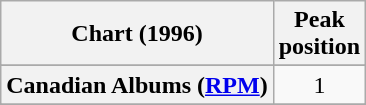<table class="wikitable sortable plainrowheaders" style="text-align:center">
<tr>
<th scope="col">Chart (1996)</th>
<th scope="col">Peak<br> position</th>
</tr>
<tr>
</tr>
<tr>
<th scope="row">Canadian Albums (<a href='#'>RPM</a>)</th>
<td>1</td>
</tr>
<tr>
</tr>
<tr>
</tr>
<tr>
</tr>
<tr>
</tr>
<tr>
</tr>
<tr>
</tr>
<tr>
</tr>
<tr>
</tr>
</table>
